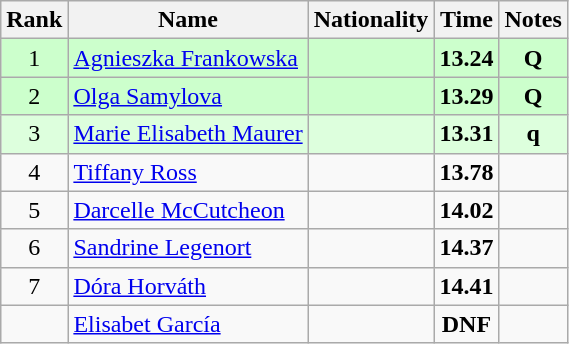<table class="wikitable sortable" style="text-align:center">
<tr>
<th>Rank</th>
<th>Name</th>
<th>Nationality</th>
<th>Time</th>
<th>Notes</th>
</tr>
<tr bgcolor=ccffcc>
<td>1</td>
<td align=left><a href='#'>Agnieszka Frankowska</a></td>
<td align=left></td>
<td><strong>13.24</strong></td>
<td><strong>Q</strong></td>
</tr>
<tr bgcolor=ccffcc>
<td>2</td>
<td align=left><a href='#'>Olga Samylova</a></td>
<td align=left></td>
<td><strong>13.29</strong></td>
<td><strong>Q</strong></td>
</tr>
<tr bgcolor=ddffdd>
<td>3</td>
<td align=left><a href='#'>Marie Elisabeth Maurer</a></td>
<td align=left></td>
<td><strong>13.31</strong></td>
<td><strong>q</strong></td>
</tr>
<tr>
<td>4</td>
<td align=left><a href='#'>Tiffany Ross</a></td>
<td align=left></td>
<td><strong>13.78</strong></td>
<td></td>
</tr>
<tr>
<td>5</td>
<td align=left><a href='#'>Darcelle McCutcheon</a></td>
<td align=left></td>
<td><strong>14.02</strong></td>
<td></td>
</tr>
<tr>
<td>6</td>
<td align=left><a href='#'>Sandrine Legenort</a></td>
<td align=left></td>
<td><strong>14.37</strong></td>
<td></td>
</tr>
<tr>
<td>7</td>
<td align=left><a href='#'>Dóra Horváth</a></td>
<td align=left></td>
<td><strong>14.41</strong></td>
<td></td>
</tr>
<tr>
<td></td>
<td align=left><a href='#'>Elisabet García</a></td>
<td align=left></td>
<td><strong>DNF</strong></td>
<td></td>
</tr>
</table>
